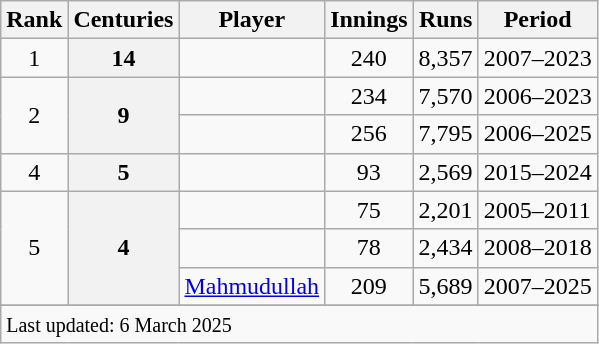<table class="wikitable plainrowheaders sortable">
<tr>
<th scope=col>Rank</th>
<th scope=col>Centuries</th>
<th scope=col>Player</th>
<th scope=col>Innings</th>
<th scope=col>Runs</th>
<th scope=col>Period</th>
</tr>
<tr>
<td align=center>1</td>
<th scope=row style="text-align:center;">14</th>
<td></td>
<td align=center>240</td>
<td align=center>8,357</td>
<td>2007–2023</td>
</tr>
<tr>
<td rowspan="2" align="center">2</td>
<th rowspan="2" scope="row" style="text-align:center;">9</th>
<td></td>
<td align=center>234</td>
<td align=center>7,570</td>
<td>2006–2023</td>
</tr>
<tr>
<td></td>
<td align=center>256</td>
<td align=center>7,795</td>
<td>2006–2025</td>
</tr>
<tr>
<td align=center>4</td>
<th scope=row style=text-align:center;>5</th>
<td></td>
<td align=center>93</td>
<td align=center>2,569</td>
<td>2015–2024</td>
</tr>
<tr>
<td rowspan="3" align="center">5</td>
<th rowspan="3" scope="row" style="text-align:center;">4</th>
<td></td>
<td align=center>75</td>
<td align=center>2,201</td>
<td>2005–2011</td>
</tr>
<tr>
<td></td>
<td align=center>78</td>
<td align=center>2,434</td>
<td>2008–2018</td>
</tr>
<tr>
<td><a href='#'>Mahmudullah</a></td>
<td align=center>209</td>
<td align=center>5,689</td>
<td>2007–2025</td>
</tr>
<tr>
</tr>
<tr class=sortbottom>
<td colspan=6><small>Last updated: 6 March 2025</small></td>
</tr>
</table>
